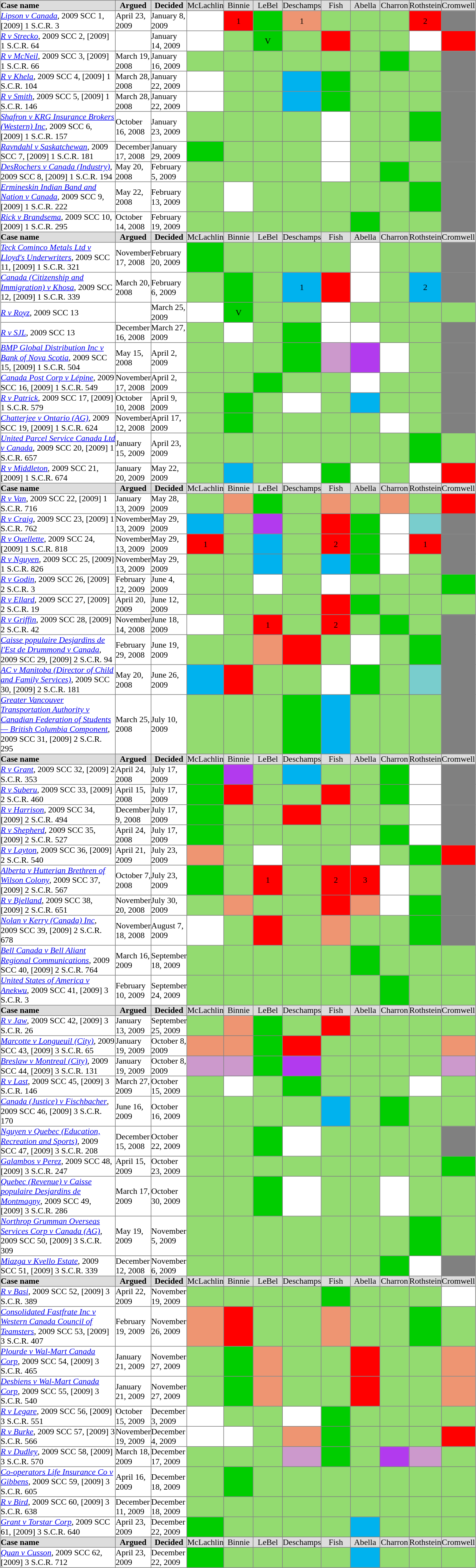<table align=center cellpadding="0" cellspacing="1" border="1" style="border-collapse:collapse; font-size:90%;" width=825>
<tr align=center>
<th bgcolor=#DDDDDD align=left>Case name</th>
<th bgcolor=#DDDDDD>Argued</th>
<th bgcolor=#DDDDDD>Decided</th>
<td bgcolor=#DDDDDD width=50px>McLachlin</td>
<td bgcolor=#DDDDDD width=50px>Binnie</td>
<td bgcolor=#DDDDDD width=50px>LeBel</td>
<td bgcolor=#DDDDDD width=50px>Deschamps</td>
<td bgcolor=#DDDDDD width=50px>Fish</td>
<td bgcolor=#DDDDDD width=50px>Abella</td>
<td bgcolor=#DDDDDD width=50px>Charron</td>
<td bgcolor=#DDDDDD width=50px>Rothstein</td>
<td bgcolor=#DDDDDD width=50px>Cromwell</td>
</tr>
<tr align=center>
<td width=200px  align=left><em><a href='#'>Lipson v Canada</a></em>, 2009 SCC 1, [2009] 1 S.C.R. 3 </td>
<td align=left>April 23, 2009</td>
<td align=left>January 8, 2009</td>
<td bgcolor=""></td>
<td bgcolor="#FF0000">1</td>
<td bgcolor="#00cd00"></td>
<td bgcolor="#EE9572">1</td>
<td bgcolor="#93DB70"></td>
<td bgcolor="#93DB70"></td>
<td bgcolor="#93DB70"></td>
<td bgcolor="#FF0000">2</td>
<td bgcolor="#808080"></td>
</tr>
<tr align=center>
<td width=200px  align=left><em><a href='#'>R v Strecko</a></em>, 2009 SCC 2, [2009] 1 S.C.R. 64 </td>
<td align=left></td>
<td align=left>January 14, 2009</td>
<td bgcolor=""></td>
<td bgcolor="#93DB70"></td>
<td bgcolor="#00cd00">V</td>
<td bgcolor="#93DB70"></td>
<td bgcolor="#FF0000"></td>
<td bgcolor="#93DB70"></td>
<td bgcolor="#93DB70"></td>
<td bgcolor=""></td>
<td bgcolor="#FF0000"></td>
</tr>
<tr align=center>
<td width=200px  align=left><em><a href='#'>R v McNeil</a></em>, 2009 SCC 3, [2009] 1 S.C.R. 66 </td>
<td align=left>March 19, 2008</td>
<td align=left>January 16, 2009</td>
<td bgcolor="#93DB70"></td>
<td bgcolor="#93DB70"></td>
<td bgcolor="#93DB70"></td>
<td bgcolor="#93DB70"></td>
<td bgcolor="#93DB70"></td>
<td bgcolor="#93DB70"></td>
<td bgcolor="#00cd00"></td>
<td bgcolor="#93DB70"></td>
<td bgcolor="#808080"></td>
</tr>
<tr align=center>
<td width=200px  align=left><em><a href='#'>R v Khela</a></em>, 2009 SCC 4, [2009] 1 S.C.R. 104 </td>
<td align=left>March 28, 2008</td>
<td align=left>January 22, 2009</td>
<td bgcolor=""></td>
<td bgcolor="#93DB70"></td>
<td bgcolor="#93DB70"></td>
<td bgcolor="#00B2EE"></td>
<td bgcolor="#00cd00"></td>
<td bgcolor="#93DB70"></td>
<td bgcolor="#93DB70"></td>
<td bgcolor="#93DB70"></td>
<td bgcolor="#808080"></td>
</tr>
<tr align=center>
<td width=200px  align=left><em><a href='#'>R v Smith</a></em>, 2009 SCC 5, [2009] 1 S.C.R. 146 </td>
<td align=left>March 28, 2008</td>
<td align=left>January 22, 2009</td>
<td bgcolor=""></td>
<td bgcolor="#93DB70"></td>
<td bgcolor="#93DB70"></td>
<td bgcolor="#00B2EE"></td>
<td bgcolor="#00cd00"></td>
<td bgcolor="#93DB70"></td>
<td bgcolor="#93DB70"></td>
<td bgcolor="#93DB70"></td>
<td bgcolor="#808080"></td>
</tr>
<tr align=center>
<td width=200px  align=left><em><a href='#'>Shafron v KRG Insurance Brokers (Western) Inc</a></em>, 2009 SCC 6,  [2009] 1 S.C.R. 157 </td>
<td align=left>October 16, 2008</td>
<td align=left>January 23, 2009</td>
<td bgcolor="#93DB70"></td>
<td bgcolor="#93DB70"></td>
<td bgcolor="#93DB70"></td>
<td bgcolor="#93DB70"></td>
<td bgcolor=""></td>
<td bgcolor="#93DB70"></td>
<td bgcolor="#93DB70"></td>
<td bgcolor="#00cd00"></td>
<td bgcolor="#808080"></td>
</tr>
<tr align=center>
<td width=200px  align=left><em><a href='#'>Ravndahl v Saskatchewan</a></em>, 2009 SCC 7, [2009] 1 S.C.R. 181 </td>
<td align=left>December 17, 2008</td>
<td align=left>January 29, 2009</td>
<td bgcolor="#00cd00"></td>
<td bgcolor="#93DB70"></td>
<td bgcolor="#93DB70"></td>
<td bgcolor="#93DB70"></td>
<td bgcolor=""></td>
<td bgcolor="#93DB70"></td>
<td bgcolor="#93DB70"></td>
<td bgcolor="#93DB70"></td>
<td bgcolor="#808080"></td>
</tr>
<tr align=center>
<td width=200px  align=left><em><a href='#'>DesRochers v Canada (Industry)</a></em>, 2009 SCC 8, [2009] 1 S.C.R. 194 </td>
<td align=left>May 20, 2008</td>
<td align=left>February 5, 2009</td>
<td bgcolor="#93DB70"></td>
<td bgcolor="#93DB70"></td>
<td bgcolor="#93DB70"></td>
<td bgcolor="#93DB70"></td>
<td bgcolor=""></td>
<td bgcolor="#93DB70"></td>
<td bgcolor="#00cd00"></td>
<td bgcolor="#93DB70"></td>
<td bgcolor="#808080"></td>
</tr>
<tr align=center>
<td width=200px  align=left><em><a href='#'>Ermineskin Indian Band and Nation v Canada</a></em>, 2009 SCC 9,  [2009] 1 S.C.R. 222 </td>
<td align=left>May 22, 2008</td>
<td align=left>February 13, 2009</td>
<td bgcolor="#93DB70"></td>
<td bgcolor=""></td>
<td bgcolor="#93DB70"></td>
<td bgcolor="#93DB70"></td>
<td bgcolor="#93DB70"></td>
<td bgcolor="#93DB70"></td>
<td bgcolor="#93DB70"></td>
<td bgcolor="#00cd00"></td>
<td bgcolor="#808080"></td>
</tr>
<tr align=center>
<td width=200px  align=left><em><a href='#'>Rick v Brandsema</a></em>, 2009 SCC 10,  [2009] 1 S.C.R. 295 </td>
<td align=left>October 14, 2008</td>
<td align=left>February 19, 2009</td>
<td bgcolor="#93DB70"></td>
<td bgcolor="#93DB70"></td>
<td bgcolor="#93DB70"></td>
<td bgcolor="#93DB70"></td>
<td bgcolor="#93DB70"></td>
<td bgcolor="#00cd00"></td>
<td bgcolor="#93DB70"></td>
<td bgcolor="#93DB70"></td>
<td bgcolor="#808080"></td>
</tr>
<tr align=center>
<th bgcolor=#DDDDDD align=left>Case name</th>
<th bgcolor=#DDDDDD>Argued</th>
<th bgcolor=#DDDDDD>Decided</th>
<td bgcolor=#DDDDDD width=50px>McLachlin</td>
<td bgcolor=#DDDDDD width=50px>Binnie</td>
<td bgcolor=#DDDDDD width=50px>LeBel</td>
<td bgcolor=#DDDDDD width=50px>Deschamps</td>
<td bgcolor=#DDDDDD width=50px>Fish</td>
<td bgcolor=#DDDDDD width=50px>Abella</td>
<td bgcolor=#DDDDDD width=50px>Charron</td>
<td bgcolor=#DDDDDD width=50px>Rothstein</td>
<td bgcolor=#DDDDDD width=50px>Cromwell</td>
</tr>
<tr align=center>
<td width=200px  align=left><em><a href='#'>Teck Cominco Metals Ltd v Lloyd's Underwriters</a></em>, 2009 SCC 11, [2009] 1 S.C.R. 321 </td>
<td align=left>November 17, 2008</td>
<td align=left>February 20, 2009</td>
<td bgcolor="#00cd00"></td>
<td bgcolor="#93DB70"></td>
<td bgcolor="#93DB70"></td>
<td bgcolor="#93DB70"></td>
<td bgcolor="#93DB70"></td>
<td bgcolor=""></td>
<td bgcolor="#93DB70"></td>
<td bgcolor="#93DB70"></td>
<td bgcolor="#808080"></td>
</tr>
<tr align=center>
<td width=200px  align=left><em><a href='#'>Canada (Citizenship and Immigration) v Khosa</a></em>, 2009 SCC 12, [2009] 1 S.C.R. 339 </td>
<td align=left>March 20, 2008</td>
<td align=left>February 6, 2009</td>
<td bgcolor="#93DB70"></td>
<td bgcolor="#00cd00"></td>
<td bgcolor="#93DB70"></td>
<td bgcolor="#00B2EE">1</td>
<td bgcolor="#FF0000"></td>
<td bgcolor=""></td>
<td bgcolor="#93DB70"></td>
<td bgcolor="#00B2EE">2</td>
<td bgcolor="#808080"></td>
</tr>
<tr align=center>
<td width=200px  align=left><em><a href='#'>R v Royz</a></em>, 2009 SCC 13 </td>
<td align=left></td>
<td align=left>March 25, 2009</td>
<td bgcolor=""></td>
<td bgcolor="#00cd00">V</td>
<td bgcolor="#93DB70"></td>
<td bgcolor="#93DB70"></td>
<td bgcolor=""></td>
<td bgcolor="#93DB70"></td>
<td bgcolor="#93DB70"></td>
<td bgcolor="#93DB70"></td>
<td bgcolor="#93DB70"></td>
</tr>
<tr align=center>
<td width=200px  align=left><em><a href='#'>R v SJL</a></em>, 2009 SCC 13 </td>
<td align=left>December 16, 2008</td>
<td align=left>March 27, 2009</td>
<td bgcolor="#93DB70"></td>
<td bgcolor=""></td>
<td bgcolor="#93DB70"></td>
<td bgcolor="#00cd00"></td>
<td bgcolor=""></td>
<td bgcolor=""></td>
<td bgcolor="#93DB70"></td>
<td bgcolor="#93DB70"></td>
<td bgcolor="#808080"></td>
</tr>
<tr align=center>
<td width=200px  align=left><em><a href='#'>BMP Global Distribution Inc v Bank of Nova Scotia</a></em>, 2009 SCC 15, [2009] 1 S.C.R. 504 </td>
<td align=left>May 15, 2008</td>
<td align=left>April 2, 2009</td>
<td bgcolor="#93DB70"></td>
<td bgcolor="#93DB70"></td>
<td bgcolor="#93DB70"></td>
<td bgcolor="#00cd00"></td>
<td bgcolor="#CC99CC"></td>
<td bgcolor="#B23AEE"></td>
<td bgcolor=""></td>
<td bgcolor="#93DB70"></td>
<td bgcolor="#808080"></td>
</tr>
<tr align=center>
<td width=200px  align=left><em><a href='#'>Canada Post Corp v Lépine</a></em>, 2009 SCC 16, [2009] 1 S.C.R. 549 </td>
<td align=left>November 17, 2008</td>
<td align=left>April 2, 2009</td>
<td bgcolor="#93DB70"></td>
<td bgcolor="#93DB70"></td>
<td bgcolor="#00cd00"></td>
<td bgcolor="#93DB70"></td>
<td bgcolor="#93DB70"></td>
<td bgcolor=""></td>
<td bgcolor="#93DB70"></td>
<td bgcolor="#93DB70"></td>
<td bgcolor="#808080"></td>
</tr>
<tr align=center>
<td width=200px  align=left><em><a href='#'>R v Patrick</a></em>, 2009 SCC 17, [2009] 1 S.C.R. 579 </td>
<td align=left>October 10, 2008</td>
<td align=left>April 9, 2009</td>
<td bgcolor="#93DB70"></td>
<td bgcolor="#00cd00"></td>
<td bgcolor="#93DB70"></td>
<td bgcolor=""></td>
<td bgcolor="#93DB70"></td>
<td bgcolor="#00B2EE"></td>
<td bgcolor="#93DB70"></td>
<td bgcolor="#93DB70"></td>
<td bgcolor="#808080"></td>
</tr>
<tr align=center>
<td width=200px  align=left><em><a href='#'>Chatterjee v Ontario (AG)</a></em>, 2009 SCC 19, [2009] 1 S.C.R. 624 </td>
<td align=left>November 12, 2008</td>
<td align=left>April 17, 2009</td>
<td bgcolor="#93DB70"></td>
<td bgcolor="#00cd00"></td>
<td bgcolor="#93DB70"></td>
<td bgcolor="#93DB70"></td>
<td bgcolor="#93DB70"></td>
<td bgcolor="#93DB70"></td>
<td bgcolor=""></td>
<td bgcolor="#93DB70"></td>
<td bgcolor="#808080"></td>
</tr>
<tr align=center>
<td width=200px  align=left><em><a href='#'>United Parcel Service Canada Ltd v Canada</a></em>, 2009 SCC 20, [2009] 1 S.C.R. 657 </td>
<td align=left>January 15, 2009</td>
<td align=left>April 23, 2009</td>
<td bgcolor="#93DB70"></td>
<td bgcolor="#93DB70"></td>
<td bgcolor="#93DB70"></td>
<td bgcolor="#93DB70"></td>
<td bgcolor="#93DB70"></td>
<td bgcolor="#93DB70"></td>
<td bgcolor="#93DB70"></td>
<td bgcolor="#00cd00"></td>
<td bgcolor="#93DB70"></td>
</tr>
<tr align=center>
<td width=200px  align=left><em><a href='#'>R v Middleton</a></em>, 2009 SCC 21, [2009] 1 S.C.R. 674 </td>
<td align=left>January 20, 2009</td>
<td align=left>May 22, 2009</td>
<td bgcolor="#93DB70"></td>
<td bgcolor="#00B2EE"></td>
<td bgcolor="#93DB70"></td>
<td bgcolor=""></td>
<td bgcolor="#00cd00"></td>
<td bgcolor=""></td>
<td bgcolor="#93DB70"></td>
<td bgcolor=""></td>
<td bgcolor="#FF0000"></td>
</tr>
<tr align=center>
<th bgcolor=#DDDDDD align=left>Case name</th>
<th bgcolor=#DDDDDD>Argued</th>
<th bgcolor=#DDDDDD>Decided</th>
<td bgcolor=#DDDDDD width=50px>McLachlin</td>
<td bgcolor=#DDDDDD width=50px>Binnie</td>
<td bgcolor=#DDDDDD width=50px>LeBel</td>
<td bgcolor=#DDDDDD width=50px>Deschamps</td>
<td bgcolor=#DDDDDD width=50px>Fish</td>
<td bgcolor=#DDDDDD width=50px>Abella</td>
<td bgcolor=#DDDDDD width=50px>Charron</td>
<td bgcolor=#DDDDDD width=50px>Rothstein</td>
<td bgcolor=#DDDDDD width=50px>Cromwell</td>
</tr>
<tr align=center>
<td width=200px  align=left><em><a href='#'>R v Van</a></em>, 2009 SCC 22, [2009] 1 S.C.R. 716 </td>
<td align=left>January 13, 2009</td>
<td align=left>May 28, 2009</td>
<td bgcolor="#93DB70"></td>
<td bgcolor="#EE9572"></td>
<td bgcolor="#00cd00"></td>
<td bgcolor="#93DB70"></td>
<td bgcolor="#EE9572"></td>
<td bgcolor="#93DB70"></td>
<td bgcolor="#EE9572"></td>
<td bgcolor="#93DB70"></td>
<td bgcolor="#FF0000"></td>
</tr>
<tr align=center>
<td width=200px  align=left><em><a href='#'>R v Craig</a></em>, 2009 SCC 23, [2009] 1 S.C.R. 762 </td>
<td align=left>November 13, 2009</td>
<td align=left>May 29, 2009</td>
<td bgcolor="#00B2EE"></td>
<td bgcolor="#93DB70"></td>
<td bgcolor="#B23AEE"></td>
<td bgcolor="#93DB70"></td>
<td bgcolor="#FF0000"></td>
<td bgcolor="#00cd00"></td>
<td bgcolor=""></td>
<td bgcolor="#79CDCD"></td>
<td bgcolor="#808080"></td>
</tr>
<tr align=center>
<td width=200px  align=left><em><a href='#'>R v Ouellette</a></em>, 2009 SCC 24, [2009] 1 S.C.R. 818 </td>
<td align=left>November 13, 2009</td>
<td align=left>May 29, 2009</td>
<td bgcolor="#FF0000">1</td>
<td bgcolor="#93DB70"></td>
<td bgcolor="#00B2EE"></td>
<td bgcolor="#93DB70"></td>
<td bgcolor="#FF0000">2</td>
<td bgcolor="#00cd00"></td>
<td bgcolor=""></td>
<td bgcolor="#FF0000">1</td>
<td bgcolor="#808080"></td>
</tr>
<tr align=center>
<td width=200px  align=left><em><a href='#'>R v Nguyen</a></em>, 2009 SCC 25, [2009] 1 S.C.R. 826 </td>
<td align=left>November 13, 2009</td>
<td align=left>May 29, 2009</td>
<td bgcolor="#93DB70"></td>
<td bgcolor="#93DB70"></td>
<td bgcolor="#00B2EE"></td>
<td bgcolor="#93DB70"></td>
<td bgcolor="#00B2EE"></td>
<td bgcolor="#00cd00"></td>
<td bgcolor=""></td>
<td bgcolor="#93DB70"></td>
<td bgcolor="#808080"></td>
</tr>
<tr align=center>
<td width=200px  align=left><em><a href='#'>R v Godin</a></em>, 2009 SCC 26, [2009] 2 S.C.R. 3 </td>
<td align=left>February 12, 2009</td>
<td align=left>June 4, 2009</td>
<td bgcolor="#93DB70"></td>
<td bgcolor="#93DB70"></td>
<td bgcolor=""></td>
<td bgcolor="#93DB70"></td>
<td bgcolor=""></td>
<td bgcolor="#93DB70"></td>
<td bgcolor="#93DB70"></td>
<td bgcolor="#93DB70"></td>
<td bgcolor="#00cd00"></td>
</tr>
<tr align=center>
<td width=200px  align=left><em><a href='#'>R v Ellard</a></em>, 2009 SCC 27, [2009] 2 S.C.R. 19 </td>
<td align=left>April 20, 2009</td>
<td align=left>June 12, 2009</td>
<td bgcolor="#93DB70"></td>
<td bgcolor="#93DB70"></td>
<td bgcolor="#93DB70"></td>
<td bgcolor="#93DB70"></td>
<td bgcolor="#FF0000"></td>
<td bgcolor="#00cd00"></td>
<td bgcolor="#93DB70"></td>
<td bgcolor="#93DB70"></td>
<td bgcolor="#93DB70"></td>
</tr>
<tr align=center>
<td width=200px  align=left><em><a href='#'>R v Griffin</a></em>, 2009 SCC 28, [2009] 2 S.C.R. 42 </td>
<td align=left>November 14, 2008</td>
<td align=left>June 18, 2009</td>
<td bgcolor=""></td>
<td bgcolor="#93DB70"></td>
<td bgcolor="#FF0000">1</td>
<td bgcolor="#93DB70"></td>
<td bgcolor="#FF0000">2</td>
<td bgcolor="#93DB70"></td>
<td bgcolor="#00cd00"></td>
<td bgcolor="#93DB70"></td>
<td bgcolor="#808080"></td>
</tr>
<tr align=center>
<td width=200px  align=left><em><a href='#'>Caisse populaire Desjardins de l'Est de Drummond v Canada</a></em>, 2009 SCC 29, [2009] 2  S.C.R. 94 </td>
<td align=left>February 29, 2008</td>
<td align=left>June 19, 2009</td>
<td bgcolor="#93DB70"></td>
<td bgcolor="#93DB70"></td>
<td bgcolor="#EE9572"></td>
<td bgcolor="#FF0000"></td>
<td bgcolor="#93DB70"></td>
<td bgcolor=""></td>
<td bgcolor="#93DB70"></td>
<td bgcolor="#00cd00"></td>
<td bgcolor="#808080"></td>
</tr>
<tr align=center>
<td width=200px  align=left><em><a href='#'>AC v Manitoba (Director of Child and Family Services)</a></em>, 2009 SCC 30, [2009] 2 S.C.R. 181 </td>
<td align=left>May 20, 2008</td>
<td align=left>June 26, 2009</td>
<td bgcolor="#00B2EE"></td>
<td bgcolor="#FF0000"></td>
<td bgcolor="#93DB70"></td>
<td bgcolor="#93DB70"></td>
<td bgcolor=""></td>
<td bgcolor="#00cd00"></td>
<td bgcolor="#93DB70"></td>
<td bgcolor="#79CDCD"></td>
<td bgcolor="#808080"></td>
</tr>
<tr align=center>
<td width=200px  align=left><em><a href='#'>Greater Vancouver Transportation Authority v Canadian Federation of Students — British Columbia Component</a></em>, 2009 SCC 31, [2009] 2 S.C.R. 295 </td>
<td align=left>March 25, 2008</td>
<td align=left>July 10, 2009</td>
<td bgcolor="#93DB70"></td>
<td bgcolor="#93DB70"></td>
<td bgcolor="#93DB70"></td>
<td bgcolor="#00cd00"></td>
<td bgcolor="#00B2EE"></td>
<td bgcolor="#93DB70"></td>
<td bgcolor="#93DB70"></td>
<td bgcolor="#93DB70"></td>
<td bgcolor="#808080"></td>
</tr>
<tr align=center>
<th bgcolor=#DDDDDD align=left>Case name</th>
<th bgcolor=#DDDDDD>Argued</th>
<th bgcolor=#DDDDDD>Decided</th>
<td bgcolor=#DDDDDD width=50px>McLachlin</td>
<td bgcolor=#DDDDDD width=50px>Binnie</td>
<td bgcolor=#DDDDDD width=50px>LeBel</td>
<td bgcolor=#DDDDDD width=50px>Deschamps</td>
<td bgcolor=#DDDDDD width=50px>Fish</td>
<td bgcolor=#DDDDDD width=50px>Abella</td>
<td bgcolor=#DDDDDD width=50px>Charron</td>
<td bgcolor=#DDDDDD width=50px>Rothstein</td>
<td bgcolor=#DDDDDD width=50px>Cromwell</td>
</tr>
<tr align=center>
<td width=200px  align=left><em><a href='#'>R v Grant</a></em>, 2009 SCC 32, [2009] 2 S.C.R. 353 </td>
<td align=left>April 24, 2008</td>
<td align=left>July 17, 2009</td>
<td bgcolor="#00cd00"></td>
<td bgcolor="#B23AEE"></td>
<td bgcolor="#93DB70"></td>
<td bgcolor="#00B2EE"></td>
<td bgcolor="#93DB70"></td>
<td bgcolor="#93DB70"></td>
<td bgcolor="#00cd00"></td>
<td bgcolor=""></td>
<td bgcolor="#808080"></td>
</tr>
<tr align=center>
<td width=200px  align=left><em><a href='#'>R v Suberu</a></em>, 2009 SCC 33, [2009] 2 S.C.R. 460 </td>
<td align=left>April 15, 2008</td>
<td align=left>July 17, 2009</td>
<td bgcolor="#00cd00"></td>
<td bgcolor="#FF0000"></td>
<td bgcolor="#93DB70"></td>
<td bgcolor="#93DB70"></td>
<td bgcolor="#FF0000"></td>
<td bgcolor="#93DB70"></td>
<td bgcolor="#00cd00"></td>
<td bgcolor=""></td>
<td bgcolor="#808080"></td>
</tr>
<tr align=center>
<td width=200px  align=left><em><a href='#'>R v Harrison</a></em>, 2009 SCC 34, [2009] 2 S.C.R. 494 </td>
<td align=left>December 9, 2008</td>
<td align=left>July 17, 2009</td>
<td bgcolor="#00cd00"></td>
<td bgcolor="#93DB70"></td>
<td bgcolor="#93DB70"></td>
<td bgcolor="#FF0000"></td>
<td bgcolor="#93DB70"></td>
<td bgcolor="#93DB70"></td>
<td bgcolor="#93DB70"></td>
<td bgcolor=""></td>
<td bgcolor="#808080"></td>
</tr>
<tr align=center>
<td width=200px  align=left><em><a href='#'>R v Shepherd</a></em>, 2009 SCC 35, [2009] 2 S.C.R. 527 </td>
<td align=left>April 24, 2008</td>
<td align=left>July 17, 2009</td>
<td bgcolor="#00cd00"></td>
<td bgcolor="#93DB70"></td>
<td bgcolor="#93DB70"></td>
<td bgcolor="#93DB70"></td>
<td bgcolor="#93DB70"></td>
<td bgcolor="#93DB70"></td>
<td bgcolor="#00cd00"></td>
<td bgcolor=""></td>
<td bgcolor="#808080"></td>
</tr>
<tr align=center>
<td width=200px  align=left><em><a href='#'>R v Layton</a></em>, 2009 SCC 36, [2009] 2 S.C.R. 540 </td>
<td align=left>April 21, 2009</td>
<td align=left>July 23, 2009</td>
<td bgcolor="#EE9572"></td>
<td bgcolor="#93DB70"></td>
<td bgcolor=""></td>
<td bgcolor="#93DB70"></td>
<td bgcolor="#93DB70"></td>
<td bgcolor=""></td>
<td bgcolor="#93DB70"></td>
<td bgcolor="#00cd00"></td>
<td bgcolor="#FF0000"></td>
</tr>
<tr align=center>
<td width=200px  align=left><em><a href='#'>Alberta v Hutterian Brethren of Wilson Colony</a></em>, 2009 SCC 37, [2009] 2 S.C.R. 567 </td>
<td align=left>October 7, 2008</td>
<td align=left>July 23, 2009</td>
<td bgcolor="#00cd00"></td>
<td bgcolor="#93DB70"></td>
<td bgcolor="#FF0000">1</td>
<td bgcolor="#93DB70"></td>
<td bgcolor="#FF0000">2</td>
<td bgcolor="#FF0000">3</td>
<td bgcolor=""></td>
<td bgcolor="#93DB70"></td>
<td bgcolor="#808080"></td>
</tr>
<tr align=center>
<td width=200px  align=left><em><a href='#'>R v Bjelland</a></em>, 2009 SCC 38, [2009] 2 S.C.R. 651 </td>
<td align=left>November 20, 2008</td>
<td align=left>July 30, 2009</td>
<td bgcolor="#93DB70"></td>
<td bgcolor="#EE9572"></td>
<td bgcolor="#93DB70"></td>
<td bgcolor="#93DB70"></td>
<td bgcolor="#FF0000"></td>
<td bgcolor="#EE9572"></td>
<td bgcolor=""></td>
<td bgcolor="#00cd00"></td>
<td bgcolor="#808080"></td>
</tr>
<tr align=center>
<td width=200px  align=left><em><a href='#'>Nolan v Kerry (Canada) Inc</a></em>, 2009 SCC 39, [2009] 2 S.C.R. 678 </td>
<td align=left>November 18, 2008</td>
<td align=left>August 7, 2009</td>
<td bgcolor=""></td>
<td bgcolor="#93DB70"></td>
<td bgcolor="#FF0000"></td>
<td bgcolor="#93DB70"></td>
<td bgcolor="#EE9572"></td>
<td bgcolor="#93DB70"></td>
<td bgcolor="#93DB70"></td>
<td bgcolor="#00cd00"></td>
<td bgcolor="#808080"></td>
</tr>
<tr align=center>
<td width=200px  align=left><em><a href='#'>Bell Canada v Bell Aliant Regional Communications</a></em>, 2009 SCC 40, [2009] 2 S.C.R. 764 </td>
<td align=left>March 16, 2009</td>
<td align=left>September 18, 2009</td>
<td bgcolor="#93DB70"></td>
<td bgcolor="#93DB70"></td>
<td bgcolor="#93DB70"></td>
<td bgcolor="#93DB70"></td>
<td bgcolor="#93DB70"></td>
<td bgcolor="#00cd00"></td>
<td bgcolor="#93DB70"></td>
<td bgcolor="#93DB70"></td>
<td bgcolor="#93DB70"></td>
</tr>
<tr align=center>
<td width=200px  align=left><em><a href='#'>United States of America v Anekwu</a></em>, 2009 SCC 41, [2009] 3 S.C.R. 3 </td>
<td align=left>February 10, 2009</td>
<td align=left>September 24, 2009</td>
<td bgcolor="#93DB70"></td>
<td bgcolor="#93DB70"></td>
<td bgcolor="#93DB70"></td>
<td bgcolor="#93DB70"></td>
<td bgcolor="#93DB70"></td>
<td bgcolor="#93DB70"></td>
<td bgcolor="#00cd00"></td>
<td bgcolor="#93DB70"></td>
<td bgcolor="#93DB70"></td>
</tr>
<tr align=center>
<th bgcolor=#DDDDDD align=left>Case name</th>
<th bgcolor=#DDDDDD>Argued</th>
<th bgcolor=#DDDDDD>Decided</th>
<td bgcolor=#DDDDDD width=50px>McLachlin</td>
<td bgcolor=#DDDDDD width=50px>Binnie</td>
<td bgcolor=#DDDDDD width=50px>LeBel</td>
<td bgcolor=#DDDDDD width=50px>Deschamps</td>
<td bgcolor=#DDDDDD width=50px>Fish</td>
<td bgcolor=#DDDDDD width=50px>Abella</td>
<td bgcolor=#DDDDDD width=50px>Charron</td>
<td bgcolor=#DDDDDD width=50px>Rothstein</td>
<td bgcolor=#DDDDDD width=50px>Cromwell</td>
</tr>
<tr align=center>
<td width=200px  align=left><em><a href='#'>R v Jaw</a></em>, 2009 SCC 42, [2009] 3 S.C.R. 26 </td>
<td align=left>January 13, 2009</td>
<td align=left>September 25, 2009</td>
<td bgcolor="#93DB70"></td>
<td bgcolor="#EE9572"></td>
<td bgcolor="#00cd00"></td>
<td bgcolor="#93DB70"></td>
<td bgcolor="#FF0000"></td>
<td bgcolor="#93DB70"></td>
<td bgcolor="#93DB70"></td>
<td bgcolor="#93DB70"></td>
<td bgcolor="#93DB70"></td>
</tr>
<tr align=center>
<td width=200px  align=left><em><a href='#'>Marcotte v Longueuil (City)</a></em>, 2009 SCC 43, [2009] 3 S.C.R. 65 </td>
<td align=left>January 19, 2009</td>
<td align=left>October 8, 2009</td>
<td bgcolor="#EE9572"></td>
<td bgcolor="#EE9572"></td>
<td bgcolor="#00cd00"></td>
<td bgcolor="#FF0000"></td>
<td bgcolor="#93DB70"></td>
<td bgcolor="#93DB70"></td>
<td bgcolor="#93DB70"></td>
<td bgcolor="#93DB70"></td>
<td bgcolor="#EE9572"></td>
</tr>
<tr align=center>
<td width=200px  align=left><em><a href='#'>Breslaw v Montreal (City)</a></em>, 2009 SCC 44, [2009] 3 S.C.R. 131 </td>
<td align=left>January 19, 2009</td>
<td align=left>October 8, 2009</td>
<td bgcolor="#CC99CC"></td>
<td bgcolor="#CC99CC"></td>
<td bgcolor="#00cd00"></td>
<td bgcolor="#B23AEE"></td>
<td bgcolor="#93DB70"></td>
<td bgcolor="#93DB70"></td>
<td bgcolor="#93DB70"></td>
<td bgcolor="#93DB70"></td>
<td bgcolor="#CC99CC"></td>
</tr>
<tr align=center>
<td width=200px  align=left><em><a href='#'>R v Last</a></em>, 2009 SCC 45, [2009] 3 S.C.R. 146 </td>
<td align=left>March 27, 2009</td>
<td align=left>October 15, 2009</td>
<td bgcolor="#93DB70"></td>
<td bgcolor=""></td>
<td bgcolor="#93DB70"></td>
<td bgcolor="#00cd00"></td>
<td bgcolor="#93DB70"></td>
<td bgcolor="#93DB70"></td>
<td bgcolor="#93DB70"></td>
<td bgcolor=""></td>
<td bgcolor="#93DB70"></td>
</tr>
<tr align=center>
<td width=200px  align=left><em><a href='#'>Canada (Justice) v Fischbacher</a></em>, 2009 SCC 46, [2009] 3 S.C.R. 170 </td>
<td align=left>June 16, 2009</td>
<td align=left>October 16, 2009</td>
<td bgcolor="#93DB70"></td>
<td bgcolor="#93DB70"></td>
<td bgcolor="#93DB70"></td>
<td bgcolor="#93DB70"></td>
<td bgcolor="#00B2EE"></td>
<td bgcolor="#93DB70"></td>
<td bgcolor="#00cd00"></td>
<td bgcolor="#93DB70"></td>
<td bgcolor="#93DB70"></td>
</tr>
<tr align=center>
<td width=200px  align=left><em><a href='#'>Nguyen v Quebec (Education, Recreation and Sports)</a></em>, 2009 SCC 47, [2009] 3  S.C.R. 208 </td>
<td align=left>December 15, 2008</td>
<td align=left>October 22, 2009</td>
<td bgcolor="#93DB70"></td>
<td bgcolor="#93DB70"></td>
<td bgcolor="#00cd00"></td>
<td bgcolor=""></td>
<td bgcolor="#93DB70"></td>
<td bgcolor="#93DB70"></td>
<td bgcolor="#93DB70"></td>
<td bgcolor="#93DB70"></td>
<td bgcolor="#808080"></td>
</tr>
<tr align=center>
<td width=200px  align=left><em><a href='#'>Galambos v Perez</a></em>, 2009 SCC 48, [2009] 3 S.C.R. 247 </td>
<td align=left>April 15, 2009</td>
<td align=left>October 23, 2009</td>
<td bgcolor="#93DB70"></td>
<td bgcolor="#93DB70"></td>
<td bgcolor="#93DB70"></td>
<td bgcolor="#93DB70"></td>
<td bgcolor="#93DB70"></td>
<td bgcolor="#93DB70"></td>
<td bgcolor="#93DB70"></td>
<td bgcolor="#93DB70"></td>
<td bgcolor="#00cd00"></td>
</tr>
<tr align=center>
<td width=200px  align=left><em><a href='#'>Quebec (Revenue) v Caisse populaire Desjardins de Montmagny</a></em>, 2009 SCC 49, [2009] 3 S.C.R. 286 </td>
<td align=left>March 17, 2009</td>
<td align=left>October 30, 2009</td>
<td bgcolor="#93DB70"></td>
<td bgcolor="#93DB70"></td>
<td bgcolor="#00cd00"></td>
<td bgcolor=""></td>
<td bgcolor="#93DB70"></td>
<td bgcolor="#93DB70"></td>
<td bgcolor=""></td>
<td bgcolor="#93DB70"></td>
<td bgcolor="#93DB70"></td>
</tr>
<tr align=center>
<td width=200px  align=left><em><a href='#'>Northrop Grumman Overseas Services Corp v Canada (AG)</a></em>, 2009 SCC 50, [2009] 3 S.C.R. 309 </td>
<td align=left>May 19, 2009</td>
<td align=left>November 5, 2009</td>
<td bgcolor="#93DB70"></td>
<td bgcolor="#93DB70"></td>
<td bgcolor="#93DB70"></td>
<td bgcolor="#93DB70"></td>
<td bgcolor="#93DB70"></td>
<td bgcolor="#93DB70"></td>
<td bgcolor="#93DB70"></td>
<td bgcolor="#00cd00"></td>
<td bgcolor="#93DB70"></td>
</tr>
<tr align=center>
<td width=200px  align=left><em><a href='#'>Miazga v Kvello Estate</a></em>, 2009 SCC 51, [2009] 3 S.C.R. 339 </td>
<td align=left>December 12, 2008</td>
<td align=left>November 6, 2009</td>
<td bgcolor="#93DB70"></td>
<td bgcolor="#93DB70"></td>
<td bgcolor="#93DB70"></td>
<td bgcolor="#93DB70"></td>
<td bgcolor="#93DB70"></td>
<td bgcolor="#93DB70"></td>
<td bgcolor="#00cd00"></td>
<td bgcolor=""></td>
<td bgcolor="#808080"></td>
</tr>
<tr align=center>
<th bgcolor=#DDDDDD align=left>Case name</th>
<th bgcolor=#DDDDDD>Argued</th>
<th bgcolor=#DDDDDD>Decided</th>
<td bgcolor=#DDDDDD width=50px>McLachlin</td>
<td bgcolor=#DDDDDD width=50px>Binnie</td>
<td bgcolor=#DDDDDD width=50px>LeBel</td>
<td bgcolor=#DDDDDD width=50px>Deschamps</td>
<td bgcolor=#DDDDDD width=50px>Fish</td>
<td bgcolor=#DDDDDD width=50px>Abella</td>
<td bgcolor=#DDDDDD width=50px>Charron</td>
<td bgcolor=#DDDDDD width=50px>Rothstein</td>
<td bgcolor=#DDDDDD width=50px>Cromwell</td>
</tr>
<tr align=center>
<td width=200px  align=left><em><a href='#'>R v Basi</a></em>, 2009 SCC 52, [2009] 3 S.C.R. 389 </td>
<td align=left>April 22, 2009</td>
<td align=left>November 19, 2009</td>
<td bgcolor="#93DB70"></td>
<td bgcolor="#93DB70"></td>
<td bgcolor="#93DB70"></td>
<td bgcolor="#93DB70"></td>
<td bgcolor="#00cd00"></td>
<td bgcolor="#93DB70"></td>
<td bgcolor="#93DB70"></td>
<td bgcolor="#93DB70"></td>
<td bgcolor=""></td>
</tr>
<tr align=center>
<td width=200px  align=left><em><a href='#'>Consolidated Fastfrate Inc v Western Canada Council of Teamsters</a></em>, 2009 SCC 53, [2009] 3 S.C.R. 407 </td>
<td align=left>February 19, 2009</td>
<td align=left>November 26, 2009</td>
<td bgcolor="#EE9572"></td>
<td bgcolor="#FF0000"></td>
<td bgcolor="#93DB70"></td>
<td bgcolor="#93DB70"></td>
<td bgcolor="#EE9572"></td>
<td bgcolor="#93DB70"></td>
<td bgcolor="#93DB70"></td>
<td bgcolor="#00cd00"></td>
<td bgcolor="#93DB70"></td>
</tr>
<tr align=center>
<td width=200px  align=left><em><a href='#'>Plourde v Wal‑Mart Canada Corp</a></em>, 2009 SCC 54, [2009] 3 S.C.R. 465 </td>
<td align=left>January 21, 2009</td>
<td align=left>November 27, 2009</td>
<td bgcolor="#93DB70"></td>
<td bgcolor="#00cd00"></td>
<td bgcolor="#EE9572"></td>
<td bgcolor="#93DB70"></td>
<td bgcolor="#93DB70"></td>
<td bgcolor="#FF0000"></td>
<td bgcolor="#93DB70"></td>
<td bgcolor="#93DB70"></td>
<td bgcolor="#EE9572"></td>
</tr>
<tr align=center>
<td width=200px  align=left><em><a href='#'>Desbiens v Wal‑Mart Canada Corp</a></em>,  2009 SCC 55, [2009] 3 S.C.R. 540 </td>
<td align=left>January 21, 2009</td>
<td align=left>November 27, 2009</td>
<td bgcolor="#93DB70"></td>
<td bgcolor="#00cd00"></td>
<td bgcolor="#EE9572"></td>
<td bgcolor="#93DB70"></td>
<td bgcolor="#93DB70"></td>
<td bgcolor="#FF0000"></td>
<td bgcolor="#93DB70"></td>
<td bgcolor="#93DB70"></td>
<td bgcolor="#EE9572"></td>
</tr>
<tr align=center>
<td width=200px  align=left><em><a href='#'>R v Legare</a></em>,  2009 SCC 56, [2009] 3 S.C.R. 551 </td>
<td align=left>October 15, 2009</td>
<td align=left>December 3, 2009</td>
<td bgcolor=""></td>
<td bgcolor="#93DB70"></td>
<td bgcolor="#93DB70"></td>
<td bgcolor=""></td>
<td bgcolor="#00cd00"></td>
<td bgcolor="#93DB70"></td>
<td bgcolor="#93DB70"></td>
<td bgcolor="#93DB70"></td>
<td bgcolor="#93DB70"></td>
</tr>
<tr align=center>
<td width=200px  align=left><em><a href='#'>R v Burke</a></em>,  2009 SCC 57, [2009] 3 S.C.R. 566 </td>
<td align=left>November 19, 2009</td>
<td align=left>December 4, 2009</td>
<td bgcolor=""></td>
<td bgcolor=""></td>
<td bgcolor="#93DB70"></td>
<td bgcolor="#EE9572"></td>
<td bgcolor="#00cd00"></td>
<td bgcolor="#93DB70"></td>
<td bgcolor="#93DB70"></td>
<td bgcolor="#93DB70"></td>
<td bgcolor="#FF0000"></td>
</tr>
<tr align=center>
<td width=200px  align=left><em><a href='#'>R v Dudley</a></em>, 2009 SCC 58, [2009] 3 S.C.R. 570 </td>
<td align=left>March 18, 2009</td>
<td align=left>December 17, 2009</td>
<td bgcolor="#93DB70"></td>
<td bgcolor="#93DB70"></td>
<td bgcolor="#93DB70"></td>
<td bgcolor="#CC99CC"></td>
<td bgcolor="#00cd00"></td>
<td bgcolor="#93DB70"></td>
<td bgcolor="#B23AEE"></td>
<td bgcolor="#CC99CC"></td>
<td bgcolor="#93DB70"></td>
</tr>
<tr align=center>
<td width=200px  align=left><em><a href='#'>Co‑operators Life Insurance Co v Gibbens</a></em>, 2009 SCC 59, [2009] 3 S.C.R. 605 </td>
<td align=left>April 16, 2009</td>
<td align=left>December 18, 2009</td>
<td bgcolor="#93DB70"></td>
<td bgcolor="#00cd00"></td>
<td bgcolor="#93DB70"></td>
<td bgcolor="#93DB70"></td>
<td bgcolor="#93DB70"></td>
<td bgcolor="#93DB70"></td>
<td bgcolor="#93DB70"></td>
<td bgcolor="#93DB70"></td>
<td bgcolor="#93DB70"></td>
</tr>
<tr align=center>
<td width=200px  align=left><em><a href='#'>R v Bird</a></em>, 2009 SCC 60, [2009] 3 S.C.R. 638 </td>
<td align=left>December 11, 2009</td>
<td align=left>December 18, 2009</td>
<td bgcolor="#93DB70"></td>
<td bgcolor="#93DB70"></td>
<td bgcolor="#93DB70"></td>
<td bgcolor="#93DB70"></td>
<td bgcolor="#93DB70"></td>
<td bgcolor="#93DB70"></td>
<td bgcolor="#93DB70"></td>
<td bgcolor="#93DB70"></td>
<td bgcolor="#93DB70"></td>
</tr>
<tr align=center>
<td width=200px  align=left><em><a href='#'>Grant v Torstar Corp</a></em>, 2009 SCC 61, [2009] 3 S.C.R. 640 </td>
<td align=left>April 23, 2009</td>
<td align=left>December 22, 2009</td>
<td bgcolor="#00cd00"></td>
<td bgcolor="#93DB70"></td>
<td bgcolor="#93DB70"></td>
<td bgcolor="#93DB70"></td>
<td bgcolor="#93DB70"></td>
<td bgcolor="#00B2EE"></td>
<td bgcolor="#93DB70"></td>
<td bgcolor="#93DB70"></td>
<td bgcolor="#93DB70"></td>
</tr>
<tr align=center>
<th bgcolor=#DDDDDD align=left>Case name</th>
<th bgcolor=#DDDDDD>Argued</th>
<th bgcolor=#DDDDDD>Decided</th>
<td bgcolor=#DDDDDD width=50px>McLachlin</td>
<td bgcolor=#DDDDDD width=50px>Binnie</td>
<td bgcolor=#DDDDDD width=50px>LeBel</td>
<td bgcolor=#DDDDDD width=50px>Deschamps</td>
<td bgcolor=#DDDDDD width=50px>Fish</td>
<td bgcolor=#DDDDDD width=50px>Abella</td>
<td bgcolor=#DDDDDD width=50px>Charron</td>
<td bgcolor=#DDDDDD width=50px>Rothstein</td>
<td bgcolor=#DDDDDD width=50px>Cromwell</td>
</tr>
<tr align=center>
<td width=200px  align=left><em><a href='#'>Quan v Cusson</a></em>, 2009 SCC 62, [2009] 3 S.C.R. 712 </td>
<td align=left>April 23, 2009</td>
<td align=left>December 22, 2009</td>
<td bgcolor="#00cd00"></td>
<td bgcolor="#93DB70"></td>
<td bgcolor="#93DB70"></td>
<td bgcolor="#93DB70"></td>
<td bgcolor="#93DB70"></td>
<td bgcolor="#00B2EE"></td>
<td bgcolor="#93DB70"></td>
<td bgcolor="#93DB70"></td>
<td bgcolor="#93DB70"></td>
</tr>
</table>
